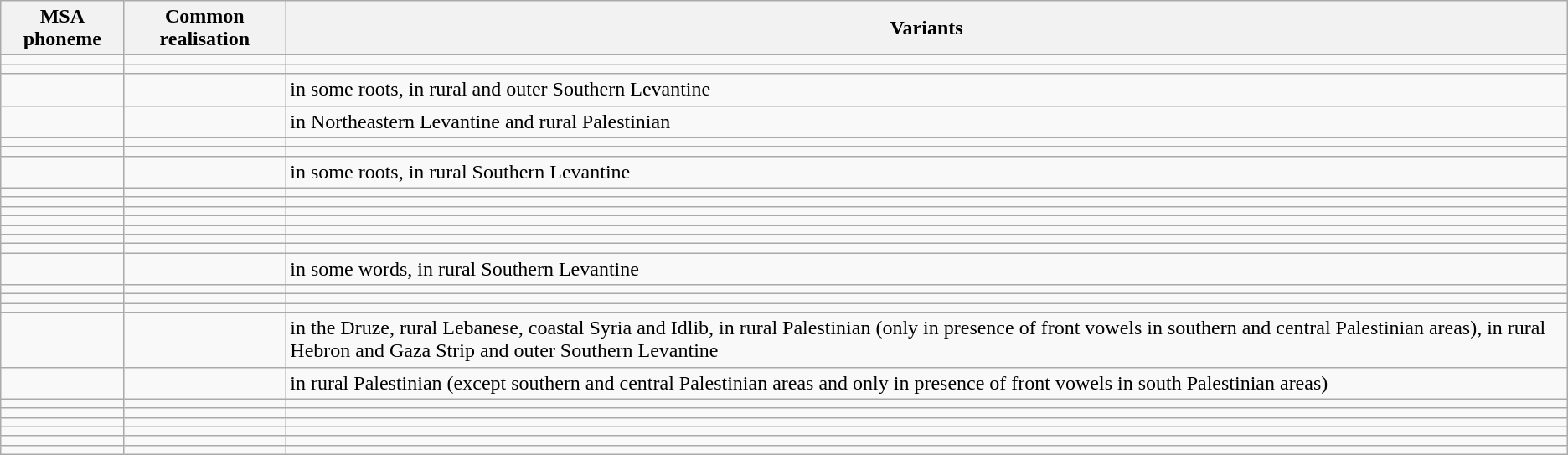<table class="wikitable">
<tr>
<th>MSA phoneme</th>
<th>Common realisation</th>
<th>Variants</th>
</tr>
<tr>
<td></td>
<td></td>
<td></td>
</tr>
<tr>
<td></td>
<td></td>
<td></td>
</tr>
<tr>
<td></td>
<td></td>
<td> in some roots,  in rural and outer Southern Levantine</td>
</tr>
<tr>
<td></td>
<td></td>
<td> in Northeastern Levantine and rural Palestinian</td>
</tr>
<tr>
<td></td>
<td></td>
<td></td>
</tr>
<tr>
<td></td>
<td></td>
<td></td>
</tr>
<tr>
<td></td>
<td></td>
<td> in some roots,  in rural Southern Levantine</td>
</tr>
<tr>
<td></td>
<td></td>
<td></td>
</tr>
<tr>
<td></td>
<td></td>
<td></td>
</tr>
<tr>
<td></td>
<td></td>
<td></td>
</tr>
<tr>
<td></td>
<td></td>
<td></td>
</tr>
<tr>
<td></td>
<td></td>
<td></td>
</tr>
<tr>
<td></td>
<td></td>
<td></td>
</tr>
<tr>
<td></td>
<td></td>
<td></td>
</tr>
<tr>
<td></td>
<td></td>
<td> in some words,  in rural Southern Levantine</td>
</tr>
<tr>
<td></td>
<td></td>
<td></td>
</tr>
<tr>
<td></td>
<td></td>
<td></td>
</tr>
<tr>
<td></td>
<td></td>
<td></td>
</tr>
<tr>
<td></td>
<td></td>
<td> in the Druze, rural Lebanese, coastal Syria and Idlib,  in rural Palestinian (only in presence of front vowels in southern and central Palestinian areas),  in rural Hebron and Gaza Strip and outer Southern Levantine</td>
</tr>
<tr>
<td></td>
<td></td>
<td> in rural Palestinian (except southern and central Palestinian areas and only in presence of front vowels in south Palestinian areas)</td>
</tr>
<tr>
<td></td>
<td></td>
<td></td>
</tr>
<tr>
<td></td>
<td></td>
<td></td>
</tr>
<tr>
<td></td>
<td></td>
<td></td>
</tr>
<tr>
<td></td>
<td></td>
<td></td>
</tr>
<tr>
<td></td>
<td></td>
<td></td>
</tr>
<tr>
<td></td>
<td></td>
<td></td>
</tr>
</table>
